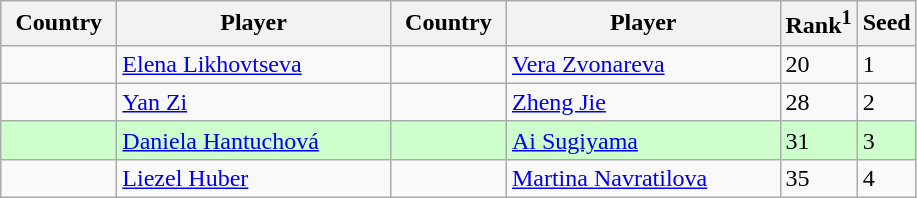<table class="sortable wikitable">
<tr>
<th width="70">Country</th>
<th width="175">Player</th>
<th width="70">Country</th>
<th width="175">Player</th>
<th>Rank<sup>1</sup></th>
<th>Seed</th>
</tr>
<tr>
<td></td>
<td><a href='#'>Elena Likhovtseva</a></td>
<td></td>
<td><a href='#'>Vera Zvonareva</a></td>
<td>20</td>
<td>1</td>
</tr>
<tr>
<td></td>
<td><a href='#'>Yan Zi</a></td>
<td></td>
<td><a href='#'>Zheng Jie</a></td>
<td>28</td>
<td>2</td>
</tr>
<tr style="background:#cfc;">
<td></td>
<td><a href='#'>Daniela Hantuchová</a></td>
<td></td>
<td><a href='#'>Ai Sugiyama</a></td>
<td>31</td>
<td>3</td>
</tr>
<tr>
<td></td>
<td><a href='#'>Liezel Huber</a></td>
<td></td>
<td><a href='#'>Martina Navratilova</a></td>
<td>35</td>
<td>4</td>
</tr>
</table>
